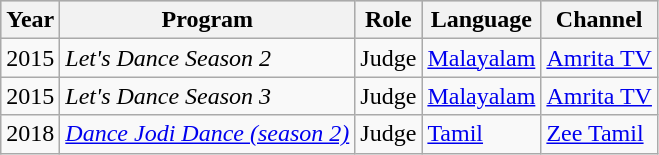<table class="wikitable">
<tr style="background:#ccc; text-align:center;">
<th>Year</th>
<th>Program</th>
<th>Role</th>
<th>Language</th>
<th>Channel</th>
</tr>
<tr>
<td>2015</td>
<td><em>Let's Dance Season 2</em></td>
<td>Judge</td>
<td><a href='#'>Malayalam</a></td>
<td><a href='#'>Amrita TV</a></td>
</tr>
<tr>
<td>2015</td>
<td><em>Let's Dance Season 3</em></td>
<td>Judge</td>
<td><a href='#'>Malayalam</a></td>
<td><a href='#'>Amrita TV</a></td>
</tr>
<tr>
<td>2018</td>
<td><em><a href='#'>Dance Jodi Dance (season 2)</a></em></td>
<td>Judge</td>
<td><a href='#'>Tamil</a></td>
<td><a href='#'>Zee Tamil</a></td>
</tr>
</table>
